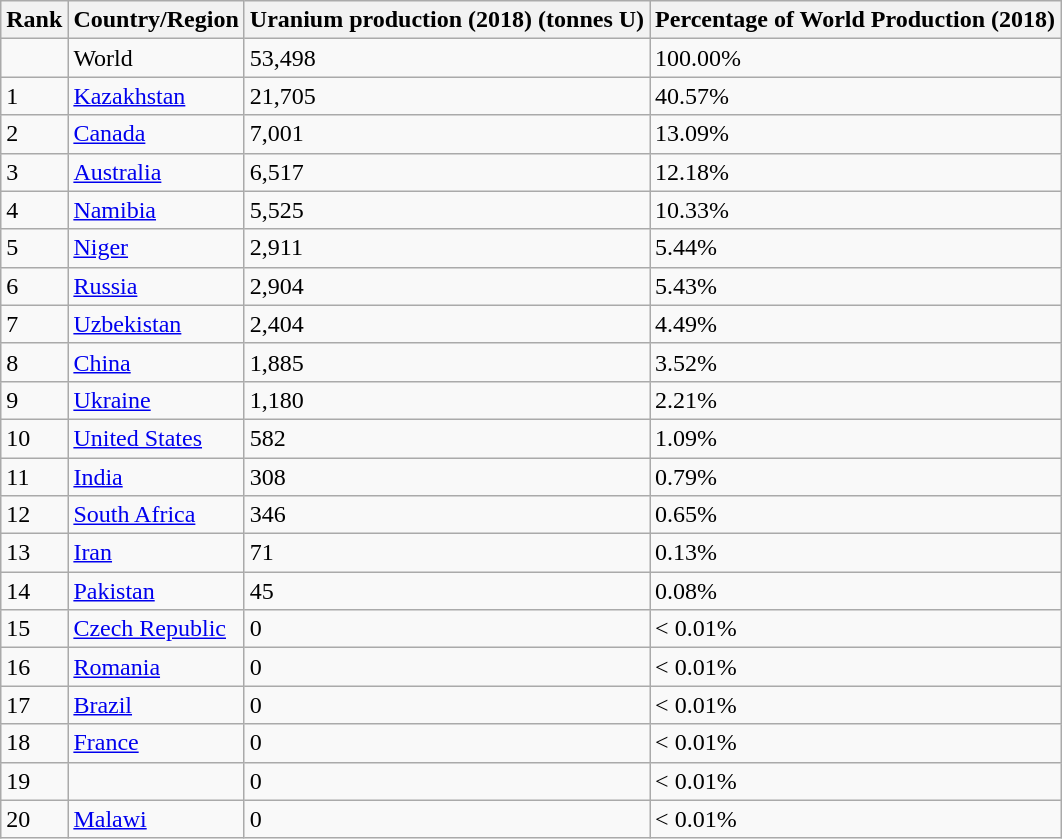<table class="wikitable sortable">
<tr>
<th>Rank</th>
<th>Country/Region</th>
<th>Uranium production (2018) (tonnes U)</th>
<th>Percentage of World Production (2018)</th>
</tr>
<tr>
<td></td>
<td>World</td>
<td align="left">53,498</td>
<td>100.00%</td>
</tr>
<tr>
<td>1</td>
<td> <a href='#'>Kazakhstan</a></td>
<td align="left">21,705</td>
<td>40.57%</td>
</tr>
<tr>
<td>2</td>
<td> <a href='#'>Canada</a></td>
<td align="left">7,001</td>
<td>13.09%</td>
</tr>
<tr>
<td>3</td>
<td> <a href='#'>Australia</a></td>
<td align="left">6,517</td>
<td>12.18%</td>
</tr>
<tr>
<td>4</td>
<td> <a href='#'>Namibia</a></td>
<td align="left">5,525</td>
<td>10.33%</td>
</tr>
<tr>
<td>5</td>
<td> <a href='#'>Niger</a></td>
<td align="left">2,911</td>
<td>5.44%</td>
</tr>
<tr>
<td>6</td>
<td> <a href='#'>Russia</a></td>
<td align="left">2,904</td>
<td>5.43%</td>
</tr>
<tr>
<td>7</td>
<td> <a href='#'>Uzbekistan</a></td>
<td align="left">2,404</td>
<td>4.49%</td>
</tr>
<tr>
<td>8</td>
<td> <a href='#'>China</a></td>
<td align="left">1,885</td>
<td>3.52%</td>
</tr>
<tr>
<td>9</td>
<td> <a href='#'>Ukraine</a></td>
<td align="left">1,180</td>
<td>2.21%</td>
</tr>
<tr>
<td>10</td>
<td> <a href='#'>United States</a></td>
<td align="left">582</td>
<td>1.09%</td>
</tr>
<tr>
<td>11</td>
<td> <a href='#'>India</a></td>
<td align="left">308</td>
<td>0.79% </td>
</tr>
<tr>
<td>12</td>
<td> <a href='#'>South Africa</a></td>
<td align="left">346</td>
<td>0.65%</td>
</tr>
<tr>
<td>13</td>
<td> <a href='#'>Iran</a></td>
<td>71</td>
<td>0.13%</td>
</tr>
<tr>
<td>14</td>
<td> <a href='#'>Pakistan</a></td>
<td align="left">45</td>
<td>0.08%</td>
</tr>
<tr>
<td>15</td>
<td> <a href='#'>Czech Republic</a></td>
<td align="left">0</td>
<td>< 0.01%</td>
</tr>
<tr>
<td>16</td>
<td> <a href='#'>Romania</a></td>
<td align="left">0</td>
<td>< 0.01%</td>
</tr>
<tr>
<td>17</td>
<td> <a href='#'>Brazil</a></td>
<td align="left">0</td>
<td>< 0.01%</td>
</tr>
<tr>
<td>18</td>
<td> <a href='#'>France</a></td>
<td align="left">0</td>
<td>< 0.01%</td>
</tr>
<tr>
<td>19</td>
<td></td>
<td align="left">0</td>
<td>< 0.01%</td>
</tr>
<tr>
<td>20</td>
<td> <a href='#'>Malawi</a></td>
<td align="left">0</td>
<td>< 0.01%</td>
</tr>
</table>
